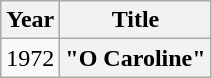<table class="wikitable plainrowheaders">
<tr>
<th scope="col">Year</th>
<th scope="col">Title</th>
</tr>
<tr>
<td>1972</td>
<th scope="row">"O Caroline"</th>
</tr>
</table>
